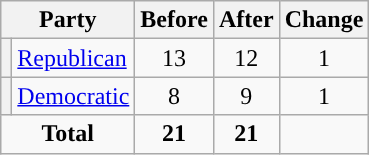<table class="wikitable" style="text-align:center;">
<tr>
<th colspan="2">Party</th>
<th>Before</th>
<th>After</th>
<th>Change</th>
</tr>
<tr>
<th style="background-color:"></th>
<td style="text-align:left;"><a href='#'>Republican</a></td>
<td>13</td>
<td>12</td>
<td> 1</td>
</tr>
<tr>
<th style="background-color:"></th>
<td style="text-align:left;"><a href='#'>Democratic</a></td>
<td>8</td>
<td>9</td>
<td> 1</td>
</tr>
<tr>
<td colspan="2"><strong>Total</strong></td>
<td><strong>21</strong></td>
<td><strong>21</strong></td>
<td></td>
</tr>
</table>
